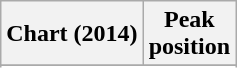<table class="wikitable sortable">
<tr>
<th align="left">Chart (2014)</th>
<th align="center">Peak<br>position</th>
</tr>
<tr>
</tr>
<tr>
</tr>
</table>
